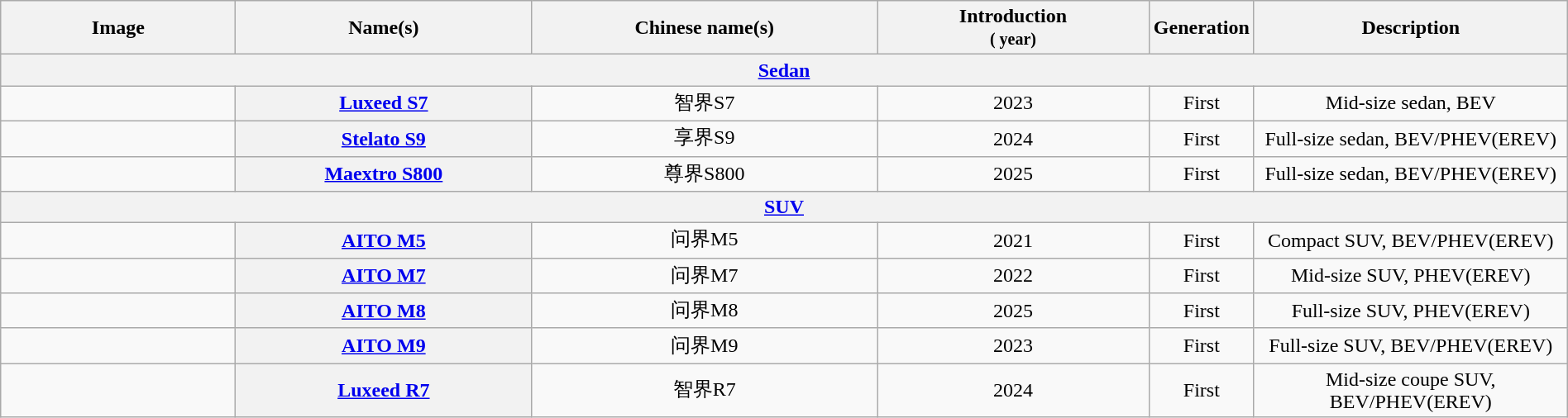<table class="wikitable sortable" style="text-align: center; width: 100%">
<tr>
<th class="unsortable" width="15%">Image</th>
<th>Name(s)</th>
<th>Chinese name(s)</th>
<th>Introduction<br><small>( year)</small></th>
<th class="unsortable" width="5%">Generation</th>
<th class="unsortable" width="20%">Description</th>
</tr>
<tr>
<th colspan="6"><a href='#'>Sedan</a></th>
</tr>
<tr>
<td></td>
<th><a href='#'>Luxeed S7</a></th>
<td>智界S7</td>
<td>2023</td>
<td>First</td>
<td>Mid-size sedan, BEV</td>
</tr>
<tr>
<td></td>
<th><a href='#'>Stelato S9</a></th>
<td>享界S9</td>
<td>2024</td>
<td>First</td>
<td>Full-size sedan, BEV/PHEV(EREV)</td>
</tr>
<tr>
<td></td>
<th><a href='#'>Maextro S800</a></th>
<td>尊界S800</td>
<td>2025</td>
<td>First</td>
<td>Full-size sedan, BEV/PHEV(EREV)</td>
</tr>
<tr>
<th colspan="6"><a href='#'>SUV</a></th>
</tr>
<tr>
<td></td>
<th><a href='#'>AITO M5</a></th>
<td>问界M5</td>
<td>2021</td>
<td>First</td>
<td>Compact SUV, BEV/PHEV(EREV)</td>
</tr>
<tr>
<td></td>
<th><a href='#'>AITO M7</a></th>
<td>问界M7</td>
<td>2022</td>
<td>First</td>
<td>Mid-size SUV, PHEV(EREV)</td>
</tr>
<tr>
<td></td>
<th><a href='#'>AITO M8</a></th>
<td>问界M8</td>
<td>2025</td>
<td>First</td>
<td>Full-size SUV, PHEV(EREV)</td>
</tr>
<tr>
<td></td>
<th><a href='#'>AITO M9</a></th>
<td>问界M9</td>
<td>2023</td>
<td>First</td>
<td>Full-size SUV, BEV/PHEV(EREV)</td>
</tr>
<tr>
<td></td>
<th><a href='#'>Luxeed R7</a></th>
<td>智界R7</td>
<td>2024</td>
<td>First</td>
<td>Mid-size coupe SUV, BEV/PHEV(EREV)</td>
</tr>
</table>
